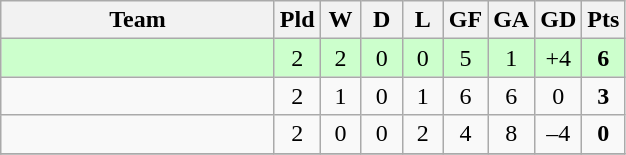<table class="wikitable" style="text-align: center;">
<tr>
<th width="175">Team</th>
<th width="20">Pld</th>
<th width="20">W</th>
<th width="20">D</th>
<th width="20">L</th>
<th width="20">GF</th>
<th width="20">GA</th>
<th width="20">GD</th>
<th width="20">Pts<br></th>
</tr>
<tr align=center bgcolor="ccffcc">
<td style="text-align:left;"></td>
<td>2</td>
<td>2</td>
<td>0</td>
<td>0</td>
<td>5</td>
<td>1</td>
<td>+4</td>
<td><strong>6</strong></td>
</tr>
<tr align=center>
<td style="text-align:left;"></td>
<td>2</td>
<td>1</td>
<td>0</td>
<td>1</td>
<td>6</td>
<td>6</td>
<td>0</td>
<td><strong>3</strong></td>
</tr>
<tr align=center>
<td style="text-align:left;"></td>
<td>2</td>
<td>0</td>
<td>0</td>
<td>2</td>
<td>4</td>
<td>8</td>
<td>–4</td>
<td><strong>0</strong></td>
</tr>
<tr align=center>
</tr>
</table>
